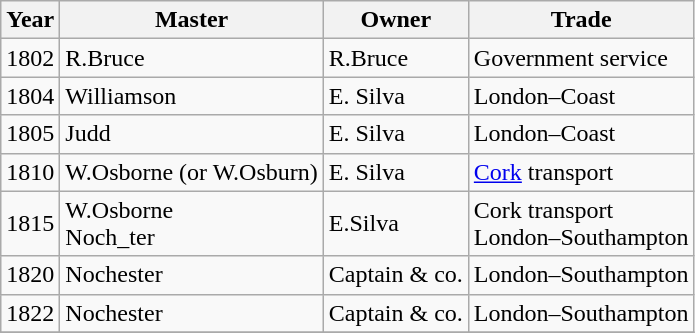<table class="sortable wikitable">
<tr>
<th>Year</th>
<th>Master</th>
<th>Owner</th>
<th>Trade</th>
</tr>
<tr>
<td>1802</td>
<td>R.Bruce</td>
<td>R.Bruce</td>
<td>Government service</td>
</tr>
<tr>
<td>1804</td>
<td>Williamson</td>
<td>E. Silva</td>
<td>London–Coast</td>
</tr>
<tr>
<td>1805</td>
<td>Judd</td>
<td>E. Silva</td>
<td>London–Coast</td>
</tr>
<tr>
<td>1810</td>
<td>W.Osborne (or W.Osburn)</td>
<td>E. Silva</td>
<td><a href='#'>Cork</a> transport</td>
</tr>
<tr>
<td>1815</td>
<td>W.Osborne<br>Noch_ter</td>
<td>E.Silva</td>
<td>Cork transport<br>London–Southampton</td>
</tr>
<tr>
<td>1820</td>
<td>Nochester</td>
<td>Captain & co.</td>
<td>London–Southampton</td>
</tr>
<tr>
<td>1822</td>
<td>Nochester</td>
<td>Captain & co.</td>
<td>London–Southampton</td>
</tr>
<tr>
</tr>
</table>
